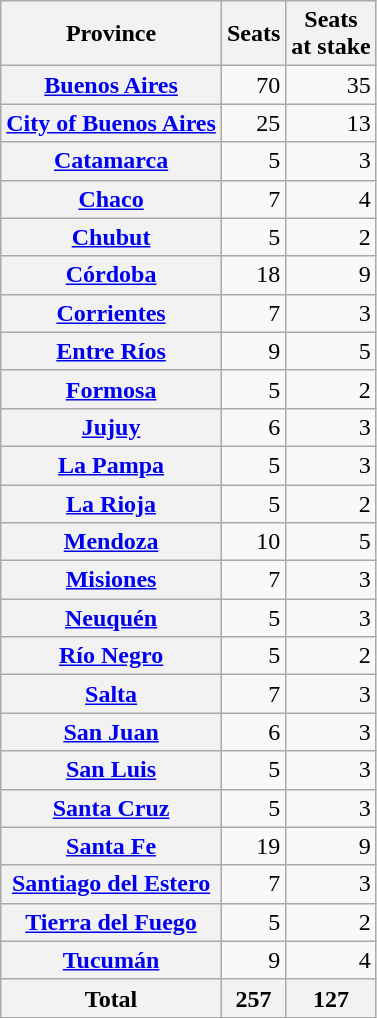<table class="wikitable sortable" style="text-align:right">
<tr>
<th>Province</th>
<th>Seats</th>
<th>Seats<br>at stake</th>
</tr>
<tr>
<th><a href='#'>Buenos Aires</a></th>
<td>70</td>
<td>35</td>
</tr>
<tr>
<th><a href='#'>City of Buenos Aires</a></th>
<td>25</td>
<td>13</td>
</tr>
<tr>
<th><a href='#'>Catamarca</a></th>
<td>5</td>
<td>3</td>
</tr>
<tr>
<th><a href='#'>Chaco</a></th>
<td>7</td>
<td>4</td>
</tr>
<tr>
<th><a href='#'>Chubut</a></th>
<td>5</td>
<td>2</td>
</tr>
<tr>
<th><a href='#'>Córdoba</a></th>
<td>18</td>
<td>9</td>
</tr>
<tr>
<th><a href='#'>Corrientes</a></th>
<td>7</td>
<td>3</td>
</tr>
<tr>
<th><a href='#'>Entre Ríos</a></th>
<td>9</td>
<td>5</td>
</tr>
<tr>
<th><a href='#'>Formosa</a></th>
<td>5</td>
<td>2</td>
</tr>
<tr>
<th><a href='#'>Jujuy</a></th>
<td>6</td>
<td>3</td>
</tr>
<tr>
<th><a href='#'>La Pampa</a></th>
<td>5</td>
<td>3</td>
</tr>
<tr>
<th><a href='#'>La Rioja</a></th>
<td>5</td>
<td>2</td>
</tr>
<tr>
<th><a href='#'>Mendoza</a></th>
<td>10</td>
<td>5</td>
</tr>
<tr>
<th><a href='#'>Misiones</a></th>
<td>7</td>
<td>3</td>
</tr>
<tr>
<th><a href='#'>Neuquén</a></th>
<td>5</td>
<td>3</td>
</tr>
<tr>
<th><a href='#'>Río Negro</a></th>
<td>5</td>
<td>2</td>
</tr>
<tr>
<th><a href='#'>Salta</a></th>
<td>7</td>
<td>3</td>
</tr>
<tr>
<th><a href='#'>San Juan</a></th>
<td>6</td>
<td>3</td>
</tr>
<tr>
<th><a href='#'>San Luis</a></th>
<td>5</td>
<td>3</td>
</tr>
<tr>
<th><a href='#'>Santa Cruz</a></th>
<td>5</td>
<td>3</td>
</tr>
<tr>
<th><a href='#'>Santa Fe</a></th>
<td>19</td>
<td>9</td>
</tr>
<tr>
<th><a href='#'>Santiago del Estero</a></th>
<td>7</td>
<td>3</td>
</tr>
<tr>
<th><a href='#'>Tierra del Fuego</a></th>
<td>5</td>
<td>2</td>
</tr>
<tr>
<th><a href='#'>Tucumán</a></th>
<td>9</td>
<td>4</td>
</tr>
<tr>
<th>Total</th>
<th>257</th>
<th>127</th>
</tr>
</table>
